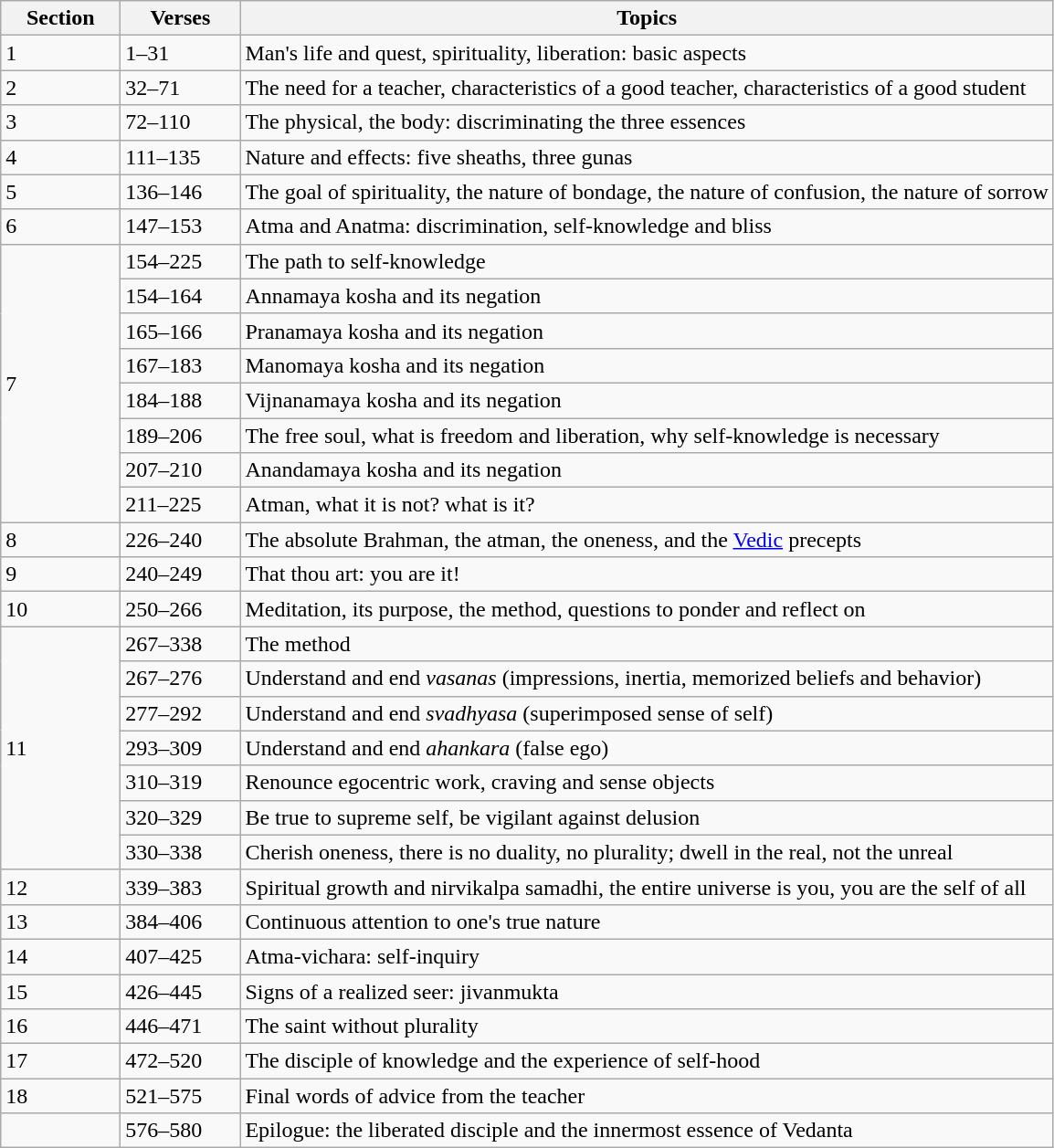<table class="wikitable">
<tr>
<th width=80px>Section</th>
<th width=80px>Verses</th>
<th>Topics</th>
</tr>
<tr>
<td>1</td>
<td>1–31</td>
<td>Man's life and quest, spirituality, liberation: basic aspects</td>
</tr>
<tr>
<td>2</td>
<td>32–71</td>
<td>The need for a teacher, characteristics of a good teacher, characteristics of a good student</td>
</tr>
<tr>
<td>3</td>
<td>72–110</td>
<td>The physical, the body: discriminating the three essences</td>
</tr>
<tr>
<td>4</td>
<td>111–135</td>
<td>Nature and effects: five sheaths, three gunas</td>
</tr>
<tr>
<td>5</td>
<td>136–146</td>
<td>The goal of spirituality, the nature of bondage, the nature of confusion, the nature of sorrow</td>
</tr>
<tr>
<td>6</td>
<td>147–153</td>
<td>Atma and Anatma: discrimination, self-knowledge and bliss</td>
</tr>
<tr>
<td rowspan=8>7</td>
<td>154–225</td>
<td>The path to self-knowledge</td>
</tr>
<tr>
<td>154–164</td>
<td>Annamaya kosha and its negation</td>
</tr>
<tr>
<td>165–166</td>
<td>Pranamaya kosha and its negation</td>
</tr>
<tr>
<td>167–183</td>
<td>Manomaya kosha and its negation</td>
</tr>
<tr>
<td>184–188</td>
<td>Vijnanamaya kosha and its negation</td>
</tr>
<tr>
<td>189–206</td>
<td>The free soul, what is freedom and liberation, why self-knowledge is necessary</td>
</tr>
<tr>
<td>207–210</td>
<td>Anandamaya kosha and its negation</td>
</tr>
<tr>
<td>211–225</td>
<td>Atman, what it is not? what is it?</td>
</tr>
<tr>
<td>8</td>
<td>226–240</td>
<td>The absolute Brahman, the atman, the oneness, and the <a href='#'>Vedic</a> precepts</td>
</tr>
<tr>
<td>9</td>
<td>240–249</td>
<td>That thou art: you are it!</td>
</tr>
<tr>
<td>10</td>
<td>250–266</td>
<td>Meditation, its purpose, the method, questions to ponder and reflect on</td>
</tr>
<tr>
<td rowspan=7>11</td>
<td>267–338</td>
<td>The method</td>
</tr>
<tr>
<td>267–276</td>
<td>Understand and end <em>vasanas</em> (impressions, inertia, memorized beliefs and behavior)</td>
</tr>
<tr>
<td>277–292</td>
<td>Understand and end <em>svadhyasa</em> (superimposed sense of self)</td>
</tr>
<tr>
<td>293–309</td>
<td>Understand and end <em>ahankara</em> (false ego)</td>
</tr>
<tr>
<td>310–319</td>
<td>Renounce egocentric work, craving and sense objects</td>
</tr>
<tr>
<td>320–329</td>
<td>Be true to supreme self, be vigilant against delusion</td>
</tr>
<tr>
<td>330–338</td>
<td>Cherish oneness, there is no duality, no plurality; dwell in the real, not the unreal</td>
</tr>
<tr>
<td>12</td>
<td>339–383</td>
<td>Spiritual growth and nirvikalpa samadhi, the entire universe is you, you are the self of all</td>
</tr>
<tr>
<td>13</td>
<td>384–406</td>
<td>Continuous attention to one's true nature</td>
</tr>
<tr>
<td>14</td>
<td>407–425</td>
<td>Atma-vichara: self-inquiry</td>
</tr>
<tr>
<td>15</td>
<td>426–445</td>
<td>Signs of a realized seer: jivanmukta</td>
</tr>
<tr>
<td>16</td>
<td>446–471</td>
<td>The saint without plurality</td>
</tr>
<tr>
<td>17</td>
<td>472–520</td>
<td>The disciple of knowledge and the experience of self-hood</td>
</tr>
<tr>
<td>18</td>
<td>521–575</td>
<td>Final words of advice from the teacher</td>
</tr>
<tr>
<td></td>
<td>576–580</td>
<td>Epilogue: the liberated disciple and the innermost essence of Vedanta</td>
</tr>
</table>
